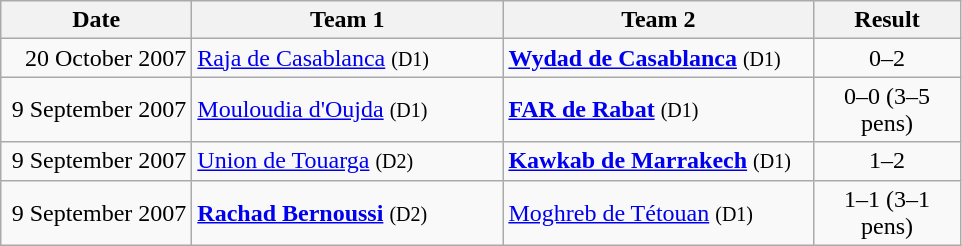<table class=wikitable>
<tr>
<th width="120">Date</th>
<th width="200">Team 1</th>
<th width="200">Team 2</th>
<th width="90">Result</th>
</tr>
<tr>
<td align=right>20 October 2007</td>
<td><a href='#'>Raja de Casablanca</a> <small>(D1)</small></td>
<td><strong><a href='#'>Wydad de Casablanca</a></strong> <small>(D1)</small></td>
<td align="center">0–2</td>
</tr>
<tr>
<td align=right>9 September 2007</td>
<td><a href='#'>Mouloudia d'Oujda</a> <small>(D1)</small></td>
<td><strong><a href='#'>FAR de Rabat</a></strong> <small>(D1)</small></td>
<td align="center">0–0 (3–5 pens)</td>
</tr>
<tr>
<td align=right>9 September 2007</td>
<td><a href='#'>Union de Touarga</a> <small>(D2)</small></td>
<td><strong><a href='#'>Kawkab de Marrakech</a></strong> <small>(D1)</small></td>
<td align="center">1–2</td>
</tr>
<tr>
<td align=right>9 September 2007</td>
<td><strong><a href='#'>Rachad Bernoussi</a></strong> <small>(D2)</small></td>
<td><a href='#'>Moghreb de Tétouan</a> <small>(D1)</small></td>
<td align="center">1–1 (3–1 pens)</td>
</tr>
</table>
